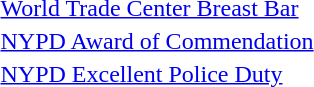<table>
<tr>
<td></td>
<td><a href='#'>World Trade Center Breast Bar</a></td>
</tr>
<tr>
<td></td>
<td><a href='#'>NYPD Award of Commendation</a></td>
</tr>
<tr>
<td></td>
<td><a href='#'>NYPD Excellent Police Duty</a></td>
</tr>
</table>
